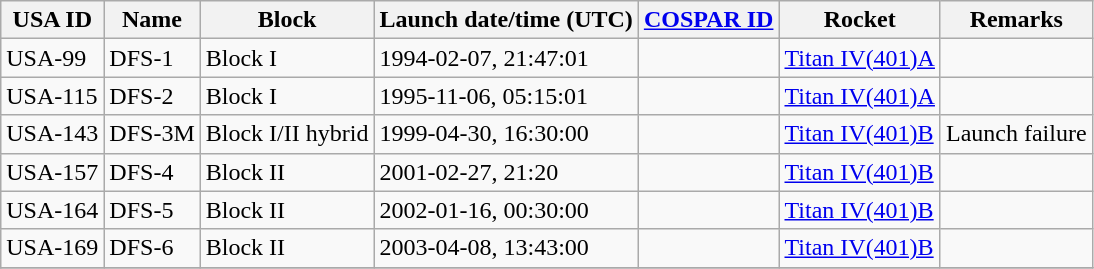<table class="wikitable">
<tr>
<th>USA ID</th>
<th>Name</th>
<th>Block</th>
<th>Launch date/time (UTC)</th>
<th><a href='#'>COSPAR ID</a></th>
<th>Rocket</th>
<th>Remarks</th>
</tr>
<tr>
<td>USA-99</td>
<td>DFS-1</td>
<td>Block I</td>
<td>1994-02-07, 21:47:01</td>
<td></td>
<td><a href='#'>Titan IV(401)A</a></td>
<td></td>
</tr>
<tr>
<td>USA-115</td>
<td>DFS-2</td>
<td>Block I</td>
<td>1995-11-06, 05:15:01</td>
<td></td>
<td><a href='#'>Titan IV(401)A</a></td>
<td></td>
</tr>
<tr>
<td>USA-143</td>
<td>DFS-3M</td>
<td>Block I/II hybrid</td>
<td>1999-04-30, 16:30:00</td>
<td></td>
<td><a href='#'>Titan IV(401)B</a></td>
<td>Launch failure</td>
</tr>
<tr>
<td>USA-157</td>
<td>DFS-4</td>
<td>Block II</td>
<td>2001-02-27, 21:20</td>
<td></td>
<td><a href='#'>Titan IV(401)B</a></td>
<td></td>
</tr>
<tr>
<td>USA-164</td>
<td>DFS-5</td>
<td>Block II</td>
<td>2002-01-16, 00:30:00</td>
<td></td>
<td><a href='#'>Titan IV(401)B</a></td>
<td></td>
</tr>
<tr>
<td>USA-169</td>
<td>DFS-6</td>
<td>Block II</td>
<td>2003-04-08, 13:43:00</td>
<td></td>
<td><a href='#'>Titan IV(401)B</a></td>
<td></td>
</tr>
<tr>
</tr>
</table>
